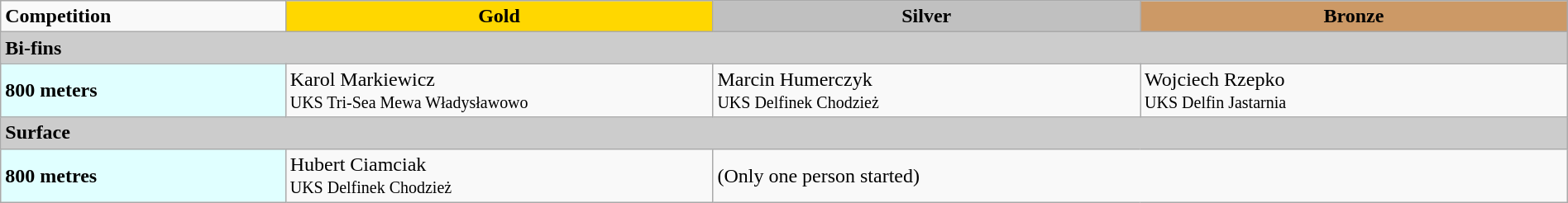<table class="wikitable" style="font-size:100%" width="100%">
<tr>
<td width="14%"><strong>Competition</strong></td>
<td align="center" bgcolor="gold" width="21%"><strong>Gold</strong></td>
<td align="center" bgcolor="silver" width="21%"><strong>Silver</strong></td>
<td align="center" bgcolor="CC9966" width="21%"><strong>Bronze</strong></td>
</tr>
<tr bgcolor="#cccccc">
<td colspan="4"><strong>Bi-fins</strong></td>
</tr>
<tr>
<td bgcolor="E0FFFF"><strong>800 meters</strong></td>
<td>Karol Markiewicz<br><small>UKS Tri-Sea Mewa Władysławowo</small></td>
<td>Marcin Humerczyk<br><small>UKS Delfinek Chodzież</small></td>
<td>Wojciech Rzepko<br><small>UKS Delfin Jastarnia</small></td>
</tr>
<tr bgcolor="#cccccc">
<td colspan="4"><strong>Surface</strong></td>
</tr>
<tr>
<td bgcolor="E0FFFF"><strong>800 metres</strong></td>
<td>Hubert Ciamciak<br><small>UKS Delfinek Chodzież</small></td>
<td colspan="2">(Only one person started)</td>
</tr>
</table>
